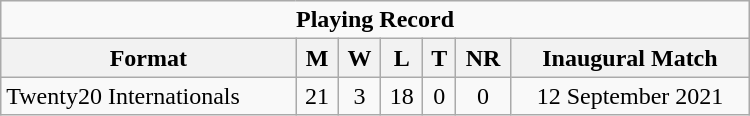<table class="wikitable" style="text-align: center; width: 500px;">
<tr>
<td colspan=7 align="center"><strong>Playing Record</strong></td>
</tr>
<tr>
<th>Format</th>
<th>M</th>
<th>W</th>
<th>L</th>
<th>T</th>
<th>NR</th>
<th>Inaugural Match</th>
</tr>
<tr>
<td align="left">Twenty20 Internationals</td>
<td>21</td>
<td>3</td>
<td>18</td>
<td>0</td>
<td>0</td>
<td>12 September 2021</td>
</tr>
</table>
